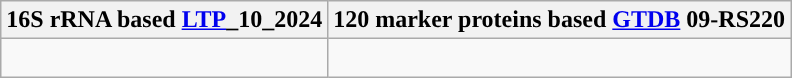<table class="wikitable">
<tr>
<th colspan=1>16S rRNA based <a href='#'>LTP</a>_10_2024</th>
<th colspan=1>120 marker proteins based <a href='#'>GTDB</a> 09-RS220</th>
</tr>
<tr>
<td style="vertical-align:top"><br></td>
<td><br></td>
</tr>
</table>
